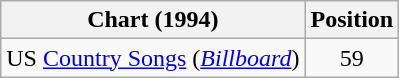<table class="wikitable sortable">
<tr>
<th scope="col">Chart (1994)</th>
<th scope="col">Position</th>
</tr>
<tr>
<td>US <a href='#'>Country Songs</a> (<em><a href='#'>Billboard</a></em>)</td>
<td align="center">59</td>
</tr>
</table>
